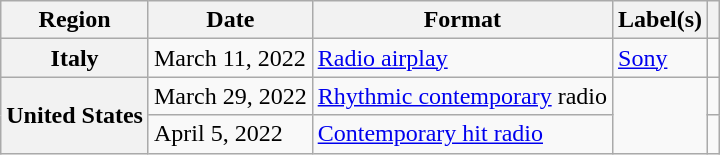<table class="wikitable plainrowheaders">
<tr>
<th scope="col">Region</th>
<th scope="col">Date</th>
<th scope="col">Format</th>
<th scope="col">Label(s)</th>
<th scope="col"></th>
</tr>
<tr>
<th scope="row">Italy</th>
<td>March 11, 2022</td>
<td><a href='#'>Radio airplay</a></td>
<td><a href='#'>Sony</a></td>
<td style="text-align:center;"></td>
</tr>
<tr>
<th scope="row" rowspan="2">United States</th>
<td>March 29, 2022</td>
<td><a href='#'>Rhythmic contemporary</a> radio</td>
<td rowspan=2></td>
<td style="text-align:center;"></td>
</tr>
<tr>
<td>April 5, 2022</td>
<td><a href='#'>Contemporary hit radio</a></td>
<td style="text-align:center;"></td>
</tr>
</table>
